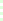<table style="font-size: 85%">
<tr>
<td style="background:#dfd;"></td>
</tr>
<tr>
<td style="background:#dfd;"></td>
</tr>
<tr>
<td style="background:#dfd;"></td>
</tr>
<tr>
<td style="background:#dfd;"></td>
</tr>
</table>
